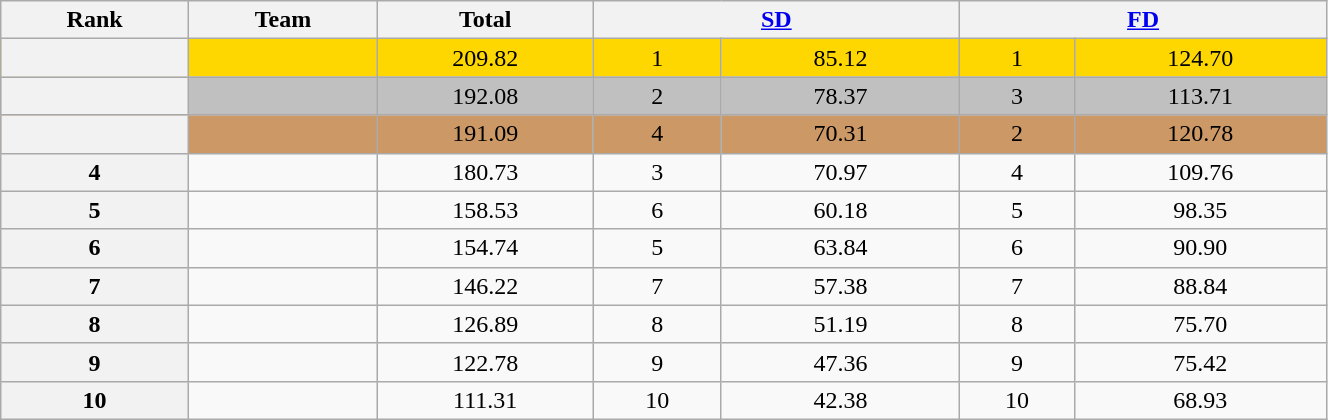<table class="wikitable sortable" style="text-align:center; width:70%">
<tr>
<th scope="col">Rank</th>
<th scope="col">Team</th>
<th scope="col">Total</th>
<th scope="col" colspan="2" width="80px"><a href='#'>SD</a></th>
<th scope="col" colspan="2" width="80px"><a href='#'>FD</a></th>
</tr>
<tr bgcolor="gold">
<th scope="row"></th>
<td align="left"></td>
<td align="center">209.82</td>
<td align="center">1</td>
<td align="center">85.12</td>
<td align="center">1</td>
<td align="center">124.70</td>
</tr>
<tr bgcolor="silver">
<th scope="row"></th>
<td align="left"></td>
<td align="center">192.08</td>
<td align="center">2</td>
<td align="center">78.37</td>
<td align="center">3</td>
<td align="center">113.71</td>
</tr>
<tr bgcolor="cc9966">
<th scope="row"></th>
<td align="left"></td>
<td align="center">191.09</td>
<td align="center">4</td>
<td align="center">70.31</td>
<td align="center">2</td>
<td align="center">120.78</td>
</tr>
<tr>
<th scope="row">4</th>
<td align="left"></td>
<td align="center">180.73</td>
<td align="center">3</td>
<td align="center">70.97</td>
<td align="center">4</td>
<td align="center">109.76</td>
</tr>
<tr>
<th scope="row">5</th>
<td align="left"></td>
<td align="center">158.53</td>
<td align="center">6</td>
<td align="center">60.18</td>
<td align="center">5</td>
<td align="center">98.35</td>
</tr>
<tr>
<th scope="row">6</th>
<td align="left"></td>
<td align="center">154.74</td>
<td align="center">5</td>
<td align="center">63.84</td>
<td align="center">6</td>
<td align="center">90.90</td>
</tr>
<tr>
<th scope="row">7</th>
<td align="left"></td>
<td align="center">146.22</td>
<td align="center">7</td>
<td align="center">57.38</td>
<td align="center">7</td>
<td align="center">88.84</td>
</tr>
<tr>
<th scope="row">8</th>
<td align="left"></td>
<td align="center">126.89</td>
<td align="center">8</td>
<td align="center">51.19</td>
<td align="center">8</td>
<td align="center">75.70</td>
</tr>
<tr>
<th scope="row">9</th>
<td align="left"></td>
<td align="center">122.78</td>
<td align="center">9</td>
<td align="center">47.36</td>
<td align="center">9</td>
<td align="center">75.42</td>
</tr>
<tr>
<th scope="row">10</th>
<td align="left"></td>
<td align="center">111.31</td>
<td align="center">10</td>
<td align="center">42.38</td>
<td align="center">10</td>
<td align="center">68.93</td>
</tr>
</table>
